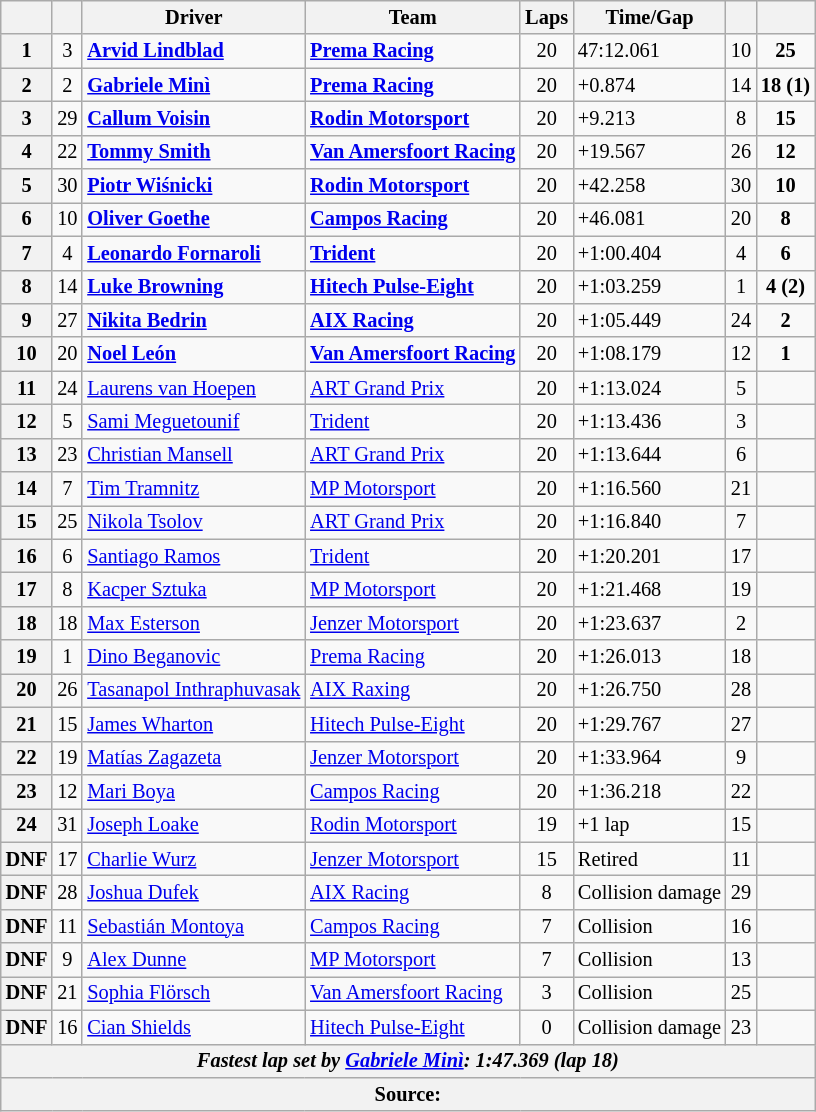<table class="wikitable" style="font-size:85%">
<tr>
<th></th>
<th></th>
<th>Driver</th>
<th>Team</th>
<th>Laps</th>
<th>Time/Gap</th>
<th></th>
<th></th>
</tr>
<tr>
<th>1</th>
<td align="center">3</td>
<td> <strong><a href='#'>Arvid Lindblad</a></strong></td>
<td><strong><a href='#'>Prema Racing</a></strong></td>
<td align="center">20</td>
<td>47:12.061</td>
<td align="center">10</td>
<td align="center"><strong>25</strong></td>
</tr>
<tr>
<th>2</th>
<td align="center">2</td>
<td> <strong><a href='#'>Gabriele Minì</a></strong></td>
<td><strong><a href='#'>Prema Racing</a></strong></td>
<td align="center">20</td>
<td>+0.874</td>
<td align="center">14</td>
<td align="center"><strong>18 (1)</strong></td>
</tr>
<tr>
<th>3</th>
<td align="center">29</td>
<td> <strong><a href='#'>Callum Voisin</a></strong></td>
<td><strong><a href='#'>Rodin Motorsport</a></strong></td>
<td align="center">20</td>
<td>+9.213</td>
<td align="center">8</td>
<td align="center"><strong>15</strong></td>
</tr>
<tr>
<th>4</th>
<td align="center">22</td>
<td> <strong><a href='#'>Tommy Smith</a></strong></td>
<td><strong><a href='#'>Van Amersfoort Racing</a></strong></td>
<td align="center">20</td>
<td>+19.567</td>
<td align="center">26</td>
<td align="center"><strong>12</strong></td>
</tr>
<tr>
<th>5</th>
<td align="center">30</td>
<td> <strong><a href='#'>Piotr Wiśnicki</a></strong></td>
<td><strong><a href='#'>Rodin Motorsport</a></strong></td>
<td align="center">20</td>
<td>+42.258</td>
<td align="center">30</td>
<td align="center"><strong>10</strong></td>
</tr>
<tr>
<th>6</th>
<td align="center">10</td>
<td> <strong><a href='#'>Oliver Goethe</a></strong></td>
<td><strong><a href='#'>Campos Racing</a></strong></td>
<td align="center">20</td>
<td>+46.081</td>
<td align="center">20</td>
<td align="center"><strong>8</strong></td>
</tr>
<tr>
<th>7</th>
<td align="center">4</td>
<td> <strong><a href='#'>Leonardo Fornaroli</a></strong></td>
<td><strong><a href='#'>Trident</a></strong></td>
<td align="center">20</td>
<td>+1:00.404</td>
<td align="center">4</td>
<td align="center"><strong>6</strong></td>
</tr>
<tr>
<th>8</th>
<td align="center">14</td>
<td> <strong><a href='#'>Luke Browning</a></strong></td>
<td><strong><a href='#'>Hitech Pulse-Eight</a></strong></td>
<td align="center">20</td>
<td>+1:03.259</td>
<td align="center">1</td>
<td align="center"><strong>4 (2)</strong></td>
</tr>
<tr>
<th>9</th>
<td align="center">27</td>
<td> <strong><a href='#'>Nikita Bedrin</a></strong></td>
<td><strong><a href='#'>AIX Racing</a></strong></td>
<td align="center">20</td>
<td>+1:05.449</td>
<td align="center">24</td>
<td align="center"><strong>2</strong></td>
</tr>
<tr>
<th>10</th>
<td align="center">20</td>
<td> <strong><a href='#'>Noel León</a></strong></td>
<td><strong><a href='#'>Van Amersfoort Racing</a></strong></td>
<td align="center">20</td>
<td>+1:08.179</td>
<td align="center">12</td>
<td align="center"><strong>1</strong></td>
</tr>
<tr>
<th>11</th>
<td align="center">24</td>
<td> <a href='#'>Laurens van Hoepen</a></td>
<td><a href='#'>ART Grand Prix</a></td>
<td align="center">20</td>
<td>+1:13.024</td>
<td align="center">5</td>
<td align="center"></td>
</tr>
<tr>
<th>12</th>
<td align="center">5</td>
<td> <a href='#'>Sami Meguetounif</a></td>
<td><a href='#'>Trident</a></td>
<td align="center">20</td>
<td>+1:13.436</td>
<td align="center">3</td>
<td align="center"></td>
</tr>
<tr>
<th>13</th>
<td align="center">23</td>
<td> <a href='#'>Christian Mansell</a></td>
<td><a href='#'>ART Grand Prix</a></td>
<td align="center">20</td>
<td>+1:13.644</td>
<td align="center">6</td>
<td align="center"></td>
</tr>
<tr>
<th>14</th>
<td align="center">7</td>
<td> <a href='#'>Tim Tramnitz</a></td>
<td><a href='#'>MP Motorsport</a></td>
<td align="center">20</td>
<td>+1:16.560</td>
<td align="center">21</td>
<td align="center"></td>
</tr>
<tr>
<th>15</th>
<td align="center">25</td>
<td> <a href='#'>Nikola Tsolov</a></td>
<td><a href='#'>ART Grand Prix</a></td>
<td align="center">20</td>
<td>+1:16.840</td>
<td align="center">7</td>
<td align="center"></td>
</tr>
<tr>
<th>16</th>
<td align="center">6</td>
<td> <a href='#'>Santiago Ramos</a></td>
<td><a href='#'>Trident</a></td>
<td align="center">20</td>
<td>+1:20.201</td>
<td align="center">17</td>
<td align="center"></td>
</tr>
<tr>
<th>17</th>
<td align="center">8</td>
<td> <a href='#'>Kacper Sztuka</a></td>
<td><a href='#'>MP Motorsport</a></td>
<td align="center">20</td>
<td>+1:21.468</td>
<td align="center">19</td>
<td align="center"></td>
</tr>
<tr>
<th>18</th>
<td align="center">18</td>
<td> <a href='#'>Max Esterson</a></td>
<td><a href='#'>Jenzer Motorsport</a></td>
<td align="center">20</td>
<td>+1:23.637</td>
<td align="center">2</td>
<td align="center"></td>
</tr>
<tr>
<th>19</th>
<td align="center">1</td>
<td> <a href='#'>Dino Beganovic</a></td>
<td><a href='#'>Prema Racing</a></td>
<td align="center">20</td>
<td>+1:26.013</td>
<td align="center">18</td>
<td align="center"></td>
</tr>
<tr>
<th>20</th>
<td align="center">26</td>
<td> <a href='#'>Tasanapol Inthraphuvasak</a></td>
<td><a href='#'>AIX Raxing</a></td>
<td align="center">20</td>
<td>+1:26.750</td>
<td align="center">28</td>
<td align="center"></td>
</tr>
<tr>
<th>21</th>
<td align="center">15</td>
<td> <a href='#'>James Wharton</a></td>
<td><a href='#'>Hitech Pulse-Eight</a></td>
<td align="center">20</td>
<td>+1:29.767</td>
<td align="center">27</td>
<td align="center"></td>
</tr>
<tr>
<th>22</th>
<td align="center">19</td>
<td> <a href='#'>Matías Zagazeta</a></td>
<td><a href='#'>Jenzer Motorsport</a></td>
<td align="center">20</td>
<td>+1:33.964</td>
<td align="center">9</td>
<td align="center"></td>
</tr>
<tr>
<th>23</th>
<td align="center">12</td>
<td> <a href='#'>Mari Boya</a></td>
<td><a href='#'>Campos Racing</a></td>
<td align="center">20</td>
<td>+1:36.218</td>
<td align="center">22</td>
<td align="center"></td>
</tr>
<tr>
<th>24</th>
<td align="center">31</td>
<td> <a href='#'>Joseph Loake</a></td>
<td><a href='#'>Rodin Motorsport</a></td>
<td align="center">19</td>
<td>+1 lap</td>
<td align="center">15</td>
<td align="center"></td>
</tr>
<tr>
<th>DNF</th>
<td align="center">17</td>
<td> <a href='#'>Charlie Wurz</a></td>
<td><a href='#'>Jenzer Motorsport</a></td>
<td align="center">15</td>
<td>Retired</td>
<td align="center">11</td>
<td align="center"></td>
</tr>
<tr>
<th>DNF</th>
<td align="center">28</td>
<td> <a href='#'>Joshua Dufek</a></td>
<td><a href='#'>AIX Racing</a></td>
<td align="center">8</td>
<td>Collision damage</td>
<td align="center">29</td>
<td align="center"></td>
</tr>
<tr>
<th>DNF</th>
<td align="center">11</td>
<td> <a href='#'>Sebastián Montoya</a></td>
<td><a href='#'>Campos Racing</a></td>
<td align="center">7</td>
<td>Collision</td>
<td align="center">16</td>
<td align="center"></td>
</tr>
<tr>
<th>DNF</th>
<td align="center">9</td>
<td> <a href='#'>Alex Dunne</a></td>
<td><a href='#'>MP Motorsport</a></td>
<td align="center">7</td>
<td>Collision</td>
<td align="center">13</td>
<td align="center"></td>
</tr>
<tr>
<th>DNF</th>
<td align="center">21</td>
<td> <a href='#'>Sophia Flörsch</a></td>
<td><a href='#'>Van Amersfoort Racing</a></td>
<td align="center">3</td>
<td>Collision</td>
<td align="center">25</td>
<td align="center"></td>
</tr>
<tr>
<th>DNF</th>
<td align="center">16</td>
<td> <a href='#'>Cian Shields</a></td>
<td><a href='#'>Hitech Pulse-Eight</a></td>
<td align="center">0</td>
<td>Collision damage</td>
<td align="center">23</td>
<td align="center"></td>
</tr>
<tr>
<th colspan="8"><em>Fastest lap set by  <a href='#'>Gabriele Minì</a>: 1:47.369 (lap 18)</em></th>
</tr>
<tr>
<th colspan="8">Source:</th>
</tr>
</table>
